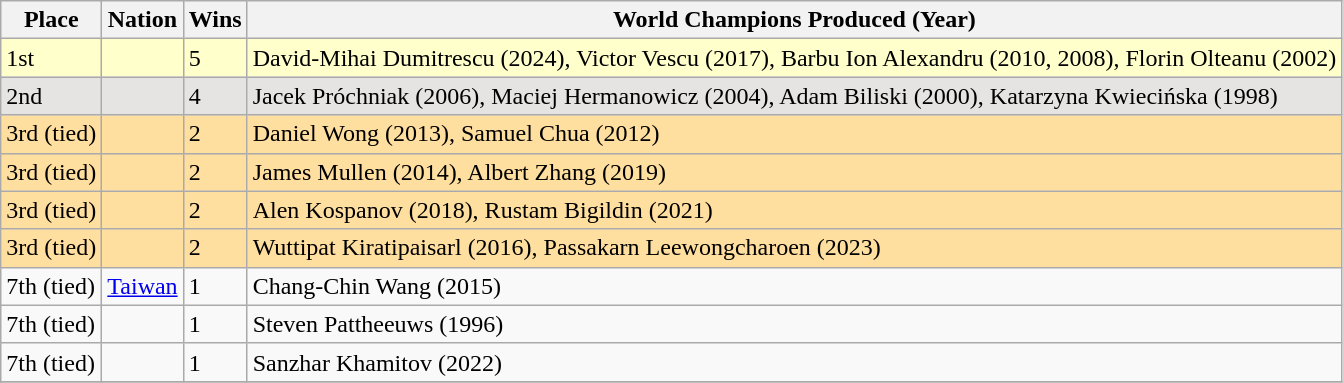<table class="wikitable">
<tr>
<th>Place</th>
<th>Nation</th>
<th>Wins</th>
<th>World Champions Produced (Year)</th>
</tr>
<tr style="background:#ffc;">
<td>1st</td>
<td></td>
<td>5</td>
<td>David-Mihai Dumitrescu (2024), Victor Vescu (2017), Barbu Ion Alexandru (2010, 2008), Florin Olteanu (2002)</td>
</tr>
<tr style="background:#E5E4E2;">
<td>2nd</td>
<td></td>
<td>4</td>
<td>Jacek Próchniak (2006), Maciej Hermanowicz (2004), Adam Biliski (2000), Katarzyna Kwiecińska (1998)</td>
</tr>
<tr style="background:#ffdf9f;">
<td>3rd (tied)</td>
<td></td>
<td>2</td>
<td>Daniel Wong (2013), Samuel Chua (2012)</td>
</tr>
<tr style="background:#ffdf9f;">
<td>3rd (tied)</td>
<td></td>
<td>2</td>
<td>James Mullen (2014), Albert Zhang (2019)</td>
</tr>
<tr style="background:#FFDF9F;">
<td>3rd (tied)</td>
<td></td>
<td>2</td>
<td>Alen Kospanov (2018), Rustam Bigildin (2021)</td>
</tr>
<tr style="background:#ffdf9f;">
<td>3rd (tied)</td>
<td></td>
<td>2</td>
<td>Wuttipat Kiratipaisarl (2016), Passakarn Leewongcharoen (2023)</td>
</tr>
<tr>
<td>7th (tied)</td>
<td> <a href='#'>Taiwan</a></td>
<td>1</td>
<td>Chang-Chin Wang (2015)</td>
</tr>
<tr>
<td>7th (tied)</td>
<td></td>
<td>1</td>
<td>Steven Pattheeuws (1996)</td>
</tr>
<tr>
<td>7th (tied)</td>
<td></td>
<td>1</td>
<td>Sanzhar Khamitov (2022)</td>
</tr>
<tr>
</tr>
</table>
